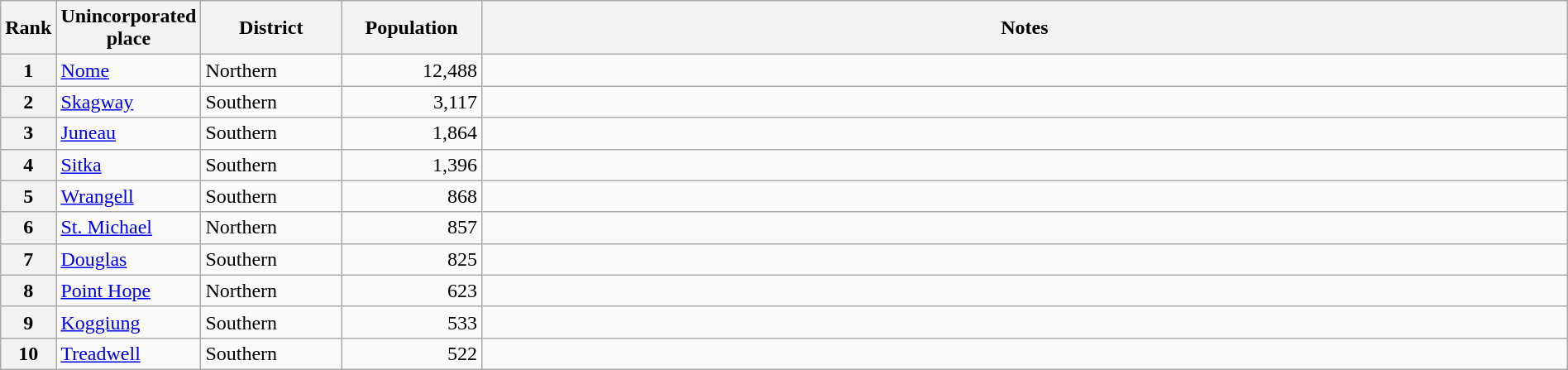<table class="wikitable plainrowheaders" style="width:100%">
<tr>
<th scope="col" style="width:3%;">Rank</th>
<th scope="col" style="width:9%;">Unincorporated place</th>
<th scope="col" style="width:9%;">District</th>
<th scope="col" style="width:9%;">Population</th>
<th scope="col" style="width:70%;">Notes</th>
</tr>
<tr>
<th scope="row">1</th>
<td><a href='#'>Nome</a></td>
<td>Northern</td>
<td align="right">12,488</td>
<td></td>
</tr>
<tr>
<th scope="row">2</th>
<td><a href='#'>Skagway</a></td>
<td>Southern</td>
<td align="right">3,117</td>
<td></td>
</tr>
<tr>
<th scope="row">3</th>
<td><a href='#'>Juneau</a></td>
<td>Southern</td>
<td align="right">1,864</td>
<td></td>
</tr>
<tr>
<th scope="row">4</th>
<td><a href='#'>Sitka</a></td>
<td>Southern</td>
<td align="right">1,396</td>
<td></td>
</tr>
<tr>
<th scope="row">5</th>
<td><a href='#'>Wrangell</a></td>
<td>Southern</td>
<td align="right">868</td>
<td></td>
</tr>
<tr>
<th scope="row">6</th>
<td><a href='#'>St. Michael</a></td>
<td>Northern</td>
<td align="right">857</td>
<td></td>
</tr>
<tr>
<th scope="row">7</th>
<td><a href='#'>Douglas</a></td>
<td>Southern</td>
<td align="right">825</td>
<td></td>
</tr>
<tr>
<th scope="row">8</th>
<td><a href='#'>Point Hope</a></td>
<td>Northern</td>
<td align="right">623</td>
<td></td>
</tr>
<tr>
<th scope="row">9</th>
<td><a href='#'>Koggiung</a></td>
<td>Southern</td>
<td align="right">533</td>
<td></td>
</tr>
<tr>
<th scope="row">10</th>
<td><a href='#'>Treadwell</a></td>
<td>Southern</td>
<td align="right">522</td>
<td></td>
</tr>
</table>
